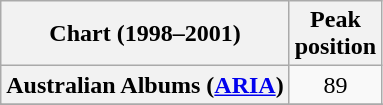<table class="wikitable plainrowheaders sortable" style="text-align:center;" border="1">
<tr>
<th scope="col">Chart (1998–2001)</th>
<th scope="col">Peak<br>position</th>
</tr>
<tr>
<th scope="row">Australian Albums (<a href='#'>ARIA</a>)</th>
<td>89</td>
</tr>
<tr>
</tr>
<tr>
</tr>
<tr>
</tr>
<tr>
</tr>
<tr>
</tr>
</table>
